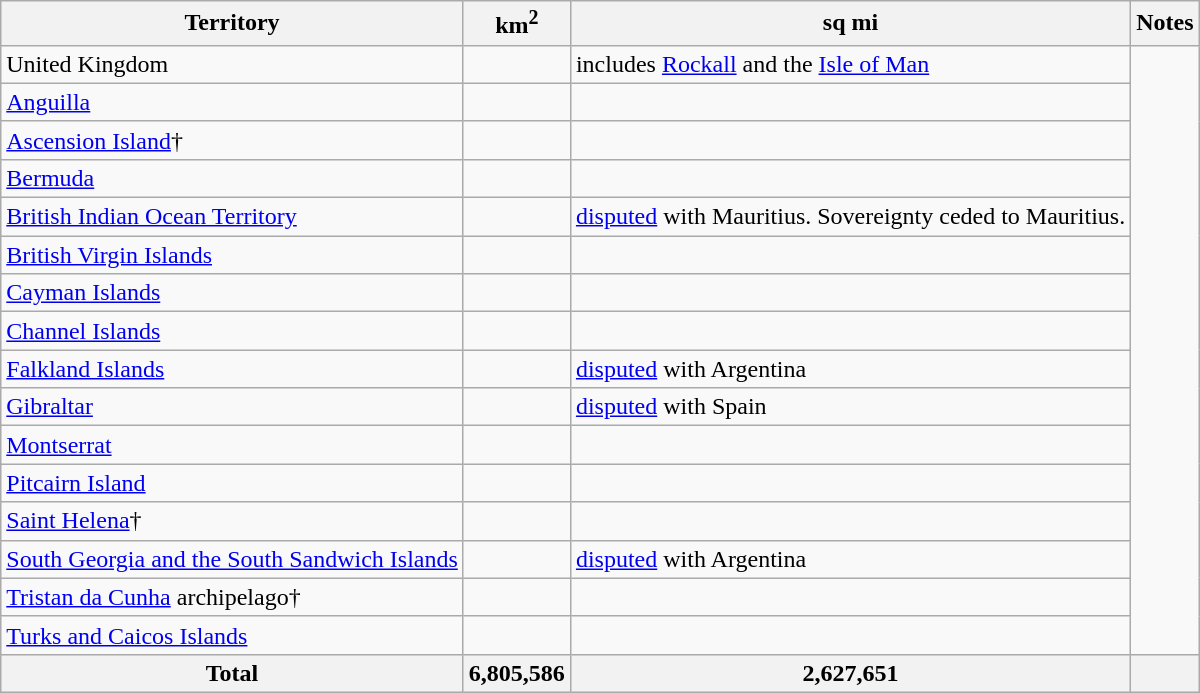<table class="wikitable sortable">
<tr>
<th>Territory</th>
<th>km<sup>2</sup></th>
<th>sq mi</th>
<th>Notes</th>
</tr>
<tr>
<td>United Kingdom</td>
<td></td>
<td>includes <a href='#'>Rockall</a> and the <a href='#'>Isle of Man</a></td>
</tr>
<tr>
<td><a href='#'>Anguilla</a></td>
<td></td>
<td></td>
</tr>
<tr>
<td><a href='#'>Ascension Island</a>†</td>
<td></td>
<td></td>
</tr>
<tr>
<td><a href='#'>Bermuda</a></td>
<td></td>
<td></td>
</tr>
<tr>
<td><a href='#'>British Indian Ocean Territory</a></td>
<td></td>
<td><a href='#'>disputed</a> with Mauritius. Sovereignty ceded to Mauritius.</td>
</tr>
<tr>
<td><a href='#'>British Virgin Islands</a></td>
<td></td>
<td></td>
</tr>
<tr>
<td><a href='#'>Cayman Islands</a></td>
<td></td>
<td></td>
</tr>
<tr>
<td><a href='#'>Channel Islands</a></td>
<td></td>
<td></td>
</tr>
<tr>
<td><a href='#'>Falkland Islands</a></td>
<td></td>
<td><a href='#'>disputed</a> with Argentina</td>
</tr>
<tr>
<td><a href='#'>Gibraltar</a></td>
<td></td>
<td><a href='#'>disputed</a> with Spain</td>
</tr>
<tr>
<td><a href='#'>Montserrat</a></td>
<td></td>
<td></td>
</tr>
<tr>
<td><a href='#'>Pitcairn Island</a></td>
<td></td>
<td></td>
</tr>
<tr>
<td><a href='#'>Saint Helena</a>†</td>
<td></td>
<td></td>
</tr>
<tr>
<td><a href='#'>South Georgia and the South Sandwich Islands</a></td>
<td></td>
<td><a href='#'>disputed</a> with Argentina</td>
</tr>
<tr>
<td><a href='#'>Tristan da Cunha</a> archipelago†</td>
<td></td>
<td></td>
</tr>
<tr>
<td><a href='#'>Turks and Caicos Islands</a></td>
<td></td>
<td></td>
</tr>
<tr>
<th>Total</th>
<th>6,805,586</th>
<th>2,627,651</th>
<th></th>
</tr>
</table>
